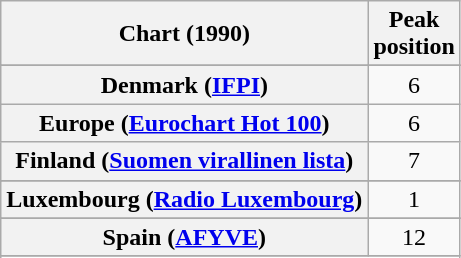<table class="wikitable sortable plainrowheaders" style="text-align:center">
<tr>
<th>Chart (1990)</th>
<th>Peak<br>position</th>
</tr>
<tr>
</tr>
<tr>
</tr>
<tr>
</tr>
<tr>
<th scope="row">Denmark (<a href='#'>IFPI</a>)</th>
<td>6</td>
</tr>
<tr>
<th scope="row">Europe (<a href='#'>Eurochart Hot 100</a>)</th>
<td>6</td>
</tr>
<tr>
<th scope="row">Finland (<a href='#'>Suomen virallinen lista</a>)</th>
<td>7</td>
</tr>
<tr>
</tr>
<tr>
</tr>
<tr>
<th scope="row">Luxembourg (<a href='#'>Radio Luxembourg</a>)</th>
<td align="center">1</td>
</tr>
<tr>
</tr>
<tr>
</tr>
<tr>
</tr>
<tr>
<th scope="row">Spain (<a href='#'>AFYVE</a>)</th>
<td>12</td>
</tr>
<tr>
</tr>
<tr>
</tr>
<tr>
</tr>
<tr>
</tr>
</table>
